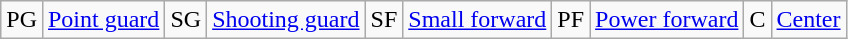<table class=wikitable>
<tr>
<td>PG</td>
<td><a href='#'>Point guard</a></td>
<td>SG</td>
<td><a href='#'>Shooting guard</a></td>
<td>SF</td>
<td><a href='#'>Small forward</a></td>
<td>PF</td>
<td><a href='#'>Power forward</a></td>
<td>C</td>
<td><a href='#'>Center</a></td>
</tr>
</table>
